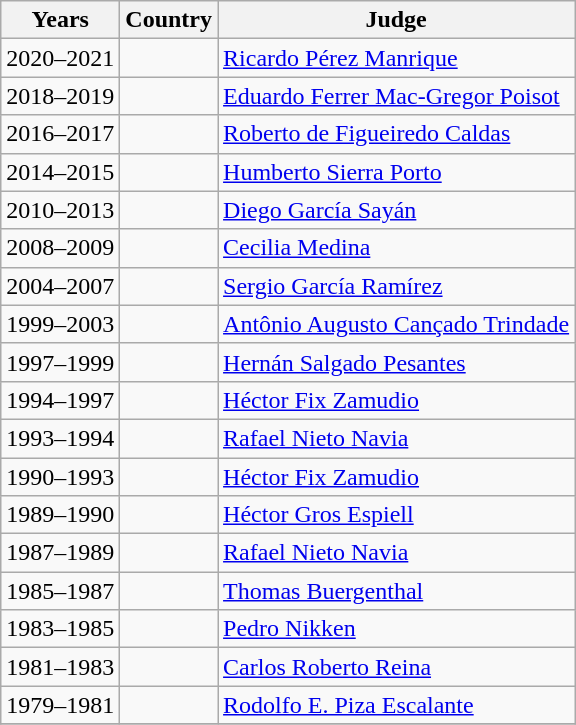<table class="wikitable">
<tr>
<th>Years</th>
<th>Country</th>
<th>Judge</th>
</tr>
<tr>
<td>2020–2021</td>
<td></td>
<td><a href='#'>Ricardo Pérez Manrique</a></td>
</tr>
<tr>
<td>2018–2019</td>
<td></td>
<td><a href='#'>Eduardo Ferrer Mac-Gregor Poisot</a></td>
</tr>
<tr>
<td>2016–2017</td>
<td></td>
<td><a href='#'>Roberto de Figueiredo Caldas</a></td>
</tr>
<tr>
<td>2014–2015</td>
<td></td>
<td><a href='#'>Humberto Sierra Porto</a></td>
</tr>
<tr>
<td>2010–2013</td>
<td></td>
<td><a href='#'>Diego García Sayán</a></td>
</tr>
<tr>
<td>2008–2009</td>
<td></td>
<td><a href='#'>Cecilia Medina</a></td>
</tr>
<tr>
<td>2004–2007</td>
<td></td>
<td><a href='#'>Sergio García Ramírez</a></td>
</tr>
<tr>
<td>1999–2003</td>
<td></td>
<td><a href='#'>Antônio Augusto Cançado Trindade</a></td>
</tr>
<tr>
<td>1997–1999</td>
<td></td>
<td><a href='#'>Hernán Salgado Pesantes</a></td>
</tr>
<tr>
<td>1994–1997</td>
<td></td>
<td><a href='#'>Héctor Fix Zamudio</a></td>
</tr>
<tr>
<td>1993–1994</td>
<td></td>
<td><a href='#'>Rafael Nieto Navia</a></td>
</tr>
<tr>
<td>1990–1993</td>
<td></td>
<td><a href='#'>Héctor Fix Zamudio</a></td>
</tr>
<tr>
<td>1989–1990</td>
<td></td>
<td><a href='#'>Héctor Gros Espiell</a></td>
</tr>
<tr>
<td>1987–1989</td>
<td></td>
<td><a href='#'>Rafael Nieto Navia</a></td>
</tr>
<tr>
<td>1985–1987</td>
<td></td>
<td><a href='#'>Thomas Buergenthal</a></td>
</tr>
<tr>
<td>1983–1985</td>
<td></td>
<td><a href='#'>Pedro Nikken</a></td>
</tr>
<tr>
<td>1981–1983</td>
<td></td>
<td><a href='#'>Carlos Roberto Reina</a></td>
</tr>
<tr>
<td>1979–1981</td>
<td></td>
<td><a href='#'>Rodolfo E. Piza Escalante</a></td>
</tr>
<tr>
</tr>
</table>
